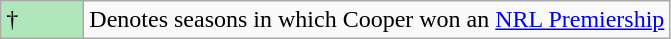<table class="wikitable">
<tr>
<td style="background:#afe6ba; width:3em;">†</td>
<td>Denotes seasons in which Cooper won an <a href='#'>NRL Premiership</a></td>
</tr>
</table>
